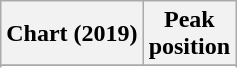<table class="wikitable plainrowheaders sortable" style="text-align:center;">
<tr>
<th scope="col">Chart (2019)</th>
<th scope="col">Peak<br>position</th>
</tr>
<tr>
</tr>
<tr>
</tr>
<tr>
</tr>
<tr>
</tr>
<tr>
</tr>
<tr>
</tr>
<tr>
</tr>
<tr>
</tr>
<tr>
</tr>
<tr>
</tr>
<tr>
</tr>
<tr>
</tr>
<tr>
</tr>
</table>
